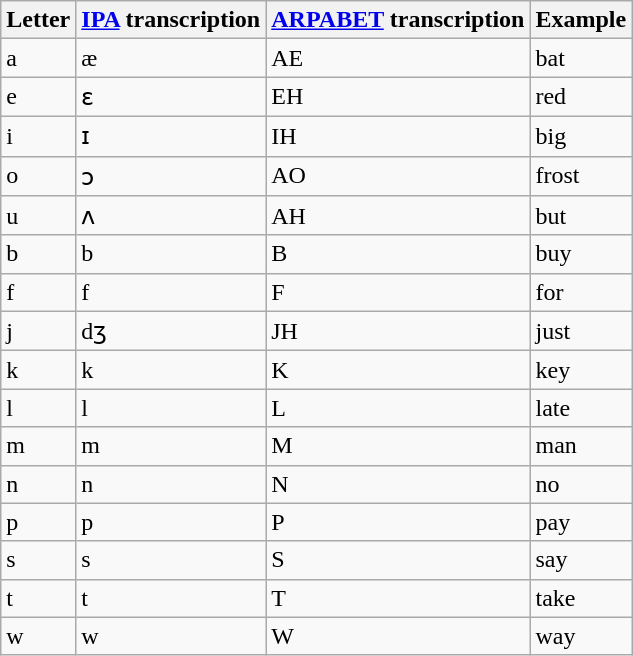<table class="wikitable">
<tr>
<th>Letter</th>
<th><a href='#'>IPA</a> transcription</th>
<th><a href='#'>ARPABET</a> transcription</th>
<th>Example</th>
</tr>
<tr>
<td>a</td>
<td>æ</td>
<td>AE</td>
<td>bat</td>
</tr>
<tr>
<td>e</td>
<td>ɛ</td>
<td>EH</td>
<td>red</td>
</tr>
<tr>
<td>i</td>
<td>ɪ</td>
<td>IH</td>
<td>big</td>
</tr>
<tr>
<td>o</td>
<td>ɔ</td>
<td>AO</td>
<td>frost</td>
</tr>
<tr>
<td>u</td>
<td>ʌ</td>
<td>AH</td>
<td>but</td>
</tr>
<tr>
<td>b</td>
<td>b</td>
<td>B</td>
<td>buy</td>
</tr>
<tr>
<td>f</td>
<td>f</td>
<td>F</td>
<td>for</td>
</tr>
<tr>
<td>j</td>
<td>dʒ</td>
<td>JH</td>
<td>just</td>
</tr>
<tr>
<td>k</td>
<td>k</td>
<td>K</td>
<td>key</td>
</tr>
<tr>
<td>l</td>
<td>l</td>
<td>L</td>
<td>late</td>
</tr>
<tr>
<td>m</td>
<td>m</td>
<td>M</td>
<td>man</td>
</tr>
<tr>
<td>n</td>
<td>n</td>
<td>N</td>
<td>no</td>
</tr>
<tr>
<td>p</td>
<td>p</td>
<td>P</td>
<td>pay</td>
</tr>
<tr>
<td>s</td>
<td>s</td>
<td>S</td>
<td>say</td>
</tr>
<tr>
<td>t</td>
<td>t</td>
<td>T</td>
<td>take</td>
</tr>
<tr>
<td>w</td>
<td>w</td>
<td>W</td>
<td>way</td>
</tr>
</table>
